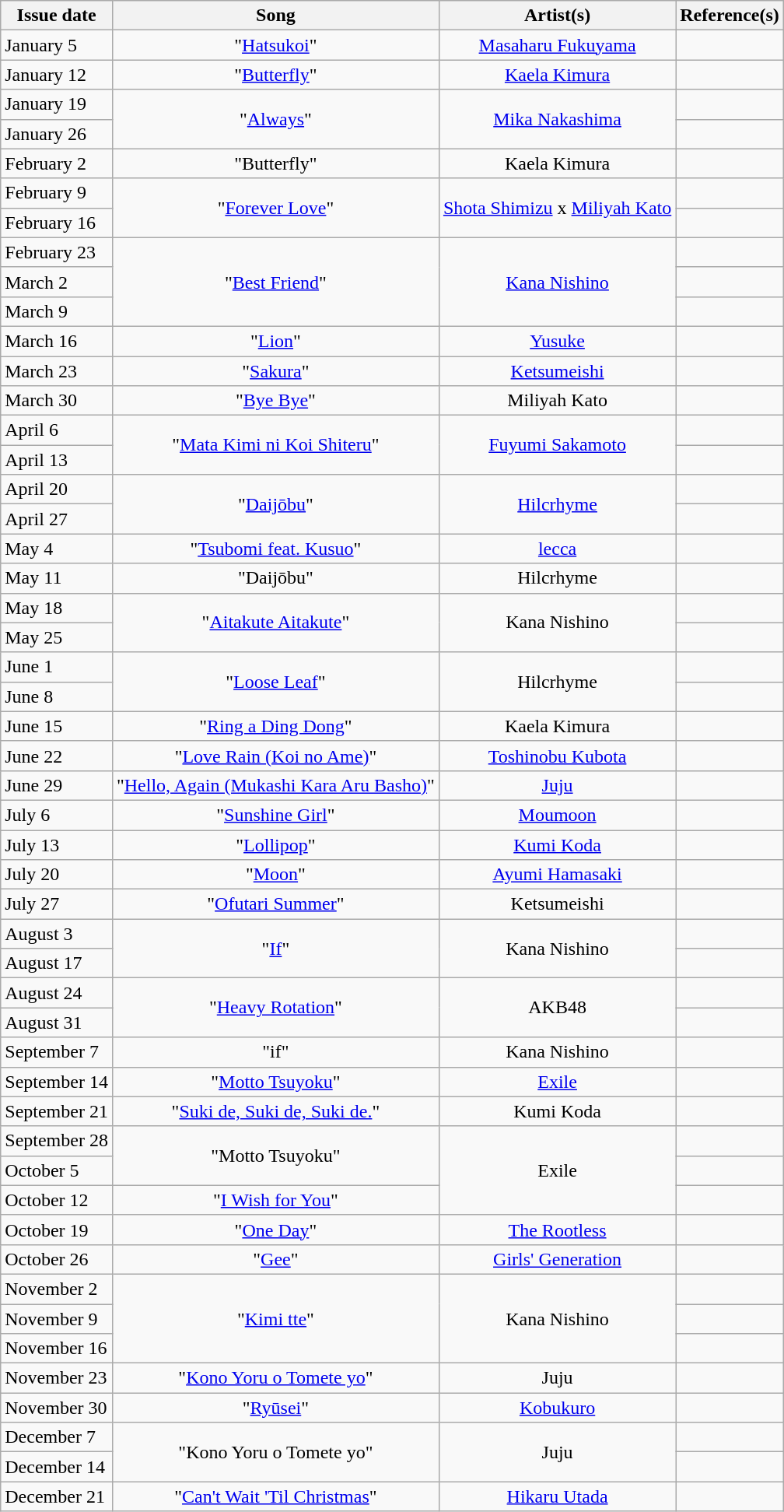<table class="wikitable">
<tr>
<th>Issue date</th>
<th>Song</th>
<th>Artist(s)</th>
<th>Reference(s)</th>
</tr>
<tr>
<td>January 5</td>
<td style="text-align: center;">"<a href='#'>Hatsukoi</a>"</td>
<td style="text-align: center;"><a href='#'>Masaharu Fukuyama</a></td>
<td style="text-align: center;"></td>
</tr>
<tr>
<td>January 12</td>
<td style="text-align: center;">"<a href='#'>Butterfly</a>"</td>
<td style="text-align: center;"><a href='#'>Kaela Kimura</a></td>
<td style="text-align: center;"></td>
</tr>
<tr>
<td>January 19</td>
<td style="text-align: center;" rowspan="2">"<a href='#'>Always</a>"</td>
<td style="text-align: center;" rowspan="2"><a href='#'>Mika Nakashima</a></td>
<td style="text-align: center;"></td>
</tr>
<tr>
<td>January 26</td>
<td style="text-align: center;"></td>
</tr>
<tr>
<td>February 2</td>
<td style="text-align: center;">"Butterfly"</td>
<td style="text-align: center;">Kaela Kimura</td>
<td style="text-align: center;"></td>
</tr>
<tr>
<td>February 9</td>
<td style="text-align: center;" rowspan="2">"<a href='#'>Forever Love</a>"</td>
<td style="text-align: center;" rowspan="2"><a href='#'>Shota Shimizu</a> x <a href='#'>Miliyah Kato</a></td>
<td style="text-align: center;"></td>
</tr>
<tr>
<td>February 16</td>
<td style="text-align: center;"></td>
</tr>
<tr>
<td>February 23</td>
<td style="text-align: center;" rowspan="3">"<a href='#'>Best Friend</a>"</td>
<td style="text-align: center;" rowspan="3"><a href='#'>Kana Nishino</a></td>
<td style="text-align: center;"></td>
</tr>
<tr>
<td>March 2</td>
<td style="text-align: center;"></td>
</tr>
<tr>
<td>March 9</td>
<td style="text-align: center;"></td>
</tr>
<tr>
<td>March 16</td>
<td style="text-align: center;">"<a href='#'>Lion</a>"</td>
<td style="text-align: center;"><a href='#'>Yusuke</a></td>
<td style="text-align: center;"></td>
</tr>
<tr>
<td>March 23</td>
<td style="text-align: center;">"<a href='#'>Sakura</a>"</td>
<td style="text-align: center;"><a href='#'>Ketsumeishi</a></td>
<td style="text-align: center;"></td>
</tr>
<tr>
<td>March 30</td>
<td style="text-align: center;">"<a href='#'>Bye Bye</a>"</td>
<td style="text-align: center;">Miliyah Kato</td>
<td style="text-align: center;"></td>
</tr>
<tr>
<td>April 6</td>
<td style="text-align: center;" rowspan="2">"<a href='#'>Mata Kimi ni Koi Shiteru</a>"</td>
<td style="text-align: center;" rowspan="2"><a href='#'>Fuyumi Sakamoto</a></td>
<td style="text-align: center;"></td>
</tr>
<tr>
<td>April 13</td>
<td style="text-align: center;"></td>
</tr>
<tr>
<td>April 20</td>
<td style="text-align: center;" rowspan="2">"<a href='#'>Daijōbu</a>"</td>
<td style="text-align: center;" rowspan="2"><a href='#'>Hilcrhyme</a></td>
<td style="text-align: center;"></td>
</tr>
<tr>
<td>April 27</td>
<td style="text-align: center;"></td>
</tr>
<tr>
<td>May 4</td>
<td style="text-align: center;">"<a href='#'>Tsubomi feat. Kusuo</a>"</td>
<td style="text-align: center;"><a href='#'>lecca</a></td>
<td style="text-align: center;"></td>
</tr>
<tr>
<td>May 11</td>
<td style="text-align: center;">"Daijōbu"</td>
<td style="text-align: center;">Hilcrhyme</td>
<td style="text-align: center;"></td>
</tr>
<tr>
<td>May 18</td>
<td style="text-align: center;" rowspan="2">"<a href='#'>Aitakute Aitakute</a>"</td>
<td style="text-align: center;" rowspan="2">Kana Nishino</td>
<td style="text-align: center;"></td>
</tr>
<tr>
<td>May 25</td>
<td style="text-align: center;"></td>
</tr>
<tr>
<td>June 1</td>
<td style="text-align: center;" rowspan="2">"<a href='#'>Loose Leaf</a>"</td>
<td style="text-align: center;" rowspan="2">Hilcrhyme</td>
<td style="text-align: center;"></td>
</tr>
<tr>
<td>June 8</td>
<td style="text-align: center;"></td>
</tr>
<tr>
<td>June 15</td>
<td style="text-align: center;">"<a href='#'>Ring a Ding Dong</a>"</td>
<td style="text-align: center;">Kaela Kimura</td>
<td style="text-align: center;"></td>
</tr>
<tr>
<td>June 22</td>
<td style="text-align: center;">"<a href='#'>Love Rain (Koi no Ame)</a>"</td>
<td style="text-align: center;"><a href='#'>Toshinobu Kubota</a></td>
<td style="text-align: center;"></td>
</tr>
<tr>
<td>June 29</td>
<td style="text-align: center;">"<a href='#'>Hello, Again (Mukashi Kara Aru Basho)</a>"</td>
<td style="text-align: center;"><a href='#'>Juju</a></td>
<td style="text-align: center;"></td>
</tr>
<tr>
<td>July 6</td>
<td style="text-align: center;">"<a href='#'>Sunshine Girl</a>"</td>
<td style="text-align: center;"><a href='#'>Moumoon</a></td>
<td style="text-align: center;"></td>
</tr>
<tr>
<td>July 13</td>
<td style="text-align: center;">"<a href='#'>Lollipop</a>"</td>
<td style="text-align: center;"><a href='#'>Kumi Koda</a></td>
<td style="text-align: center;"></td>
</tr>
<tr>
<td>July 20</td>
<td style="text-align: center;">"<a href='#'>Moon</a>"</td>
<td style="text-align: center;"><a href='#'>Ayumi Hamasaki</a></td>
<td style="text-align: center;"></td>
</tr>
<tr>
<td>July 27</td>
<td style="text-align: center;">"<a href='#'>Ofutari Summer</a>"</td>
<td style="text-align: center;">Ketsumeishi</td>
<td style="text-align: center;"></td>
</tr>
<tr>
<td>August 3</td>
<td style="text-align: center;" rowspan="2">"<a href='#'>If</a>"</td>
<td style="text-align: center;" rowspan="2">Kana Nishino</td>
<td style="text-align: center;"></td>
</tr>
<tr>
<td>August 17</td>
<td style="text-align: center;"></td>
</tr>
<tr>
<td>August 24</td>
<td style="text-align: center;" rowspan="2">"<a href='#'>Heavy Rotation</a>"</td>
<td style="text-align: center;" rowspan="2">AKB48</td>
<td style="text-align: center;"></td>
</tr>
<tr>
<td>August 31</td>
<td style="text-align: center;"></td>
</tr>
<tr>
<td>September 7</td>
<td style="text-align: center;">"if"</td>
<td style="text-align: center;">Kana Nishino</td>
<td style="text-align: center;"></td>
</tr>
<tr>
<td>September 14</td>
<td style="text-align: center;">"<a href='#'>Motto Tsuyoku</a>"</td>
<td style="text-align: center;"><a href='#'>Exile</a></td>
<td style="text-align: center;"></td>
</tr>
<tr>
<td>September 21</td>
<td style="text-align: center;">"<a href='#'>Suki de, Suki de, Suki de.</a>"</td>
<td style="text-align: center;">Kumi Koda</td>
<td style="text-align: center;"></td>
</tr>
<tr>
<td>September 28</td>
<td style="text-align: center;" rowspan="2">"Motto Tsuyoku"</td>
<td style="text-align: center;" rowspan="3">Exile</td>
<td style="text-align: center;"></td>
</tr>
<tr>
<td>October 5</td>
<td style="text-align: center;"></td>
</tr>
<tr>
<td>October 12</td>
<td style="text-align: center;">"<a href='#'>I Wish for You</a>"</td>
<td style="text-align: center;"></td>
</tr>
<tr>
<td>October 19</td>
<td style="text-align: center;">"<a href='#'>One Day</a>"</td>
<td style="text-align: center;"><a href='#'>The Rootless</a></td>
<td style="text-align: center;"></td>
</tr>
<tr>
<td>October 26</td>
<td style="text-align: center;">"<a href='#'>Gee</a>"</td>
<td style="text-align: center;"><a href='#'>Girls' Generation</a></td>
<td style="text-align: center;"></td>
</tr>
<tr>
<td>November 2</td>
<td style="text-align: center;" rowspan="3">"<a href='#'>Kimi tte</a>"</td>
<td style="text-align: center;" rowspan="3">Kana Nishino</td>
<td style="text-align: center;"></td>
</tr>
<tr>
<td>November 9</td>
<td style="text-align: center;"></td>
</tr>
<tr>
<td>November 16</td>
<td style="text-align: center;"></td>
</tr>
<tr>
<td>November 23</td>
<td style="text-align: center;">"<a href='#'>Kono Yoru o Tomete yo</a>"</td>
<td style="text-align: center;">Juju</td>
<td style="text-align: center;"></td>
</tr>
<tr>
<td>November 30</td>
<td style="text-align: center;">"<a href='#'>Ryūsei</a>"</td>
<td style="text-align: center;"><a href='#'>Kobukuro</a></td>
<td style="text-align: center;"></td>
</tr>
<tr>
<td>December 7</td>
<td style="text-align: center;" rowspan="2">"Kono Yoru o Tomete yo"</td>
<td style="text-align: center;" rowspan="2">Juju</td>
<td style="text-align: center;"></td>
</tr>
<tr>
<td>December 14</td>
<td style="text-align: center;"></td>
</tr>
<tr>
<td>December 21</td>
<td style="text-align: center;">"<a href='#'>Can't Wait 'Til Christmas</a>"</td>
<td style="text-align: center;"><a href='#'>Hikaru Utada</a></td>
<td style="text-align: center;"></td>
</tr>
</table>
